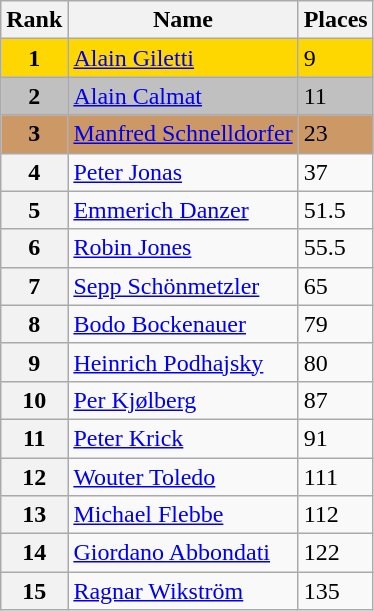<table class="wikitable">
<tr>
<th>Rank</th>
<th>Name</th>
<th>Places</th>
</tr>
<tr bgcolor="gold">
<td align="center"><strong>1</strong></td>
<td> <a href='#'>Alain Giletti</a></td>
<td>9</td>
</tr>
<tr bgcolor="silver">
<td align="center"><strong>2</strong></td>
<td> <a href='#'>Alain Calmat</a></td>
<td>11</td>
</tr>
<tr bgcolor="cc9966">
<td align="center"><strong>3</strong></td>
<td> <a href='#'>Manfred Schnelldorfer</a></td>
<td>23</td>
</tr>
<tr>
<th>4</th>
<td> <a href='#'>Peter Jonas</a></td>
<td>37</td>
</tr>
<tr>
<th>5</th>
<td> <a href='#'>Emmerich Danzer</a></td>
<td>51.5</td>
</tr>
<tr>
<th>6</th>
<td> <a href='#'>Robin Jones</a></td>
<td>55.5</td>
</tr>
<tr>
<th>7</th>
<td> <a href='#'>Sepp Schönmetzler</a></td>
<td>65</td>
</tr>
<tr>
<th>8</th>
<td> <a href='#'>Bodo Bockenauer</a></td>
<td>79</td>
</tr>
<tr>
<th>9</th>
<td> <a href='#'>Heinrich Podhajsky</a></td>
<td>80</td>
</tr>
<tr>
<th>10</th>
<td> <a href='#'>Per Kjølberg</a></td>
<td>87</td>
</tr>
<tr>
<th>11</th>
<td> <a href='#'>Peter Krick</a></td>
<td>91</td>
</tr>
<tr>
<th>12</th>
<td> <a href='#'>Wouter Toledo</a></td>
<td>111</td>
</tr>
<tr>
<th>13</th>
<td> <a href='#'>Michael Flebbe</a></td>
<td>112</td>
</tr>
<tr>
<th>14</th>
<td> <a href='#'>Giordano Abbondati</a></td>
<td>122</td>
</tr>
<tr>
<th>15</th>
<td> <a href='#'>Ragnar Wikström</a></td>
<td>135</td>
</tr>
</table>
